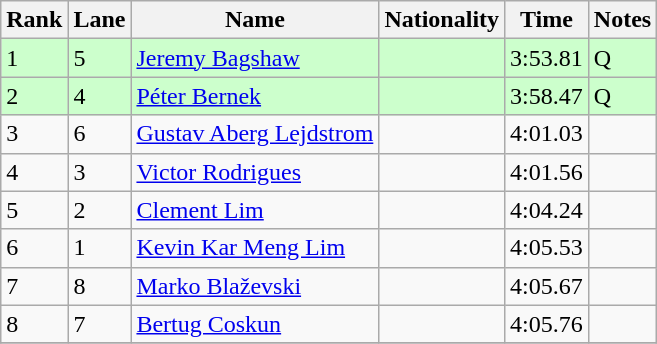<table class="wikitable">
<tr>
<th>Rank</th>
<th>Lane</th>
<th>Name</th>
<th>Nationality</th>
<th>Time</th>
<th>Notes</th>
</tr>
<tr bgcolor=ccffcc>
<td>1</td>
<td>5</td>
<td><a href='#'>Jeremy Bagshaw</a></td>
<td></td>
<td>3:53.81</td>
<td>Q</td>
</tr>
<tr bgcolor=ccffcc>
<td>2</td>
<td>4</td>
<td><a href='#'>Péter Bernek</a></td>
<td></td>
<td>3:58.47</td>
<td>Q</td>
</tr>
<tr>
<td>3</td>
<td>6</td>
<td><a href='#'>Gustav Aberg Lejdstrom</a></td>
<td></td>
<td>4:01.03</td>
<td></td>
</tr>
<tr>
<td>4</td>
<td>3</td>
<td><a href='#'>Victor Rodrigues</a></td>
<td></td>
<td>4:01.56</td>
<td></td>
</tr>
<tr>
<td>5</td>
<td>2</td>
<td><a href='#'>Clement Lim</a></td>
<td></td>
<td>4:04.24</td>
<td></td>
</tr>
<tr>
<td>6</td>
<td>1</td>
<td><a href='#'>Kevin Kar Meng Lim</a></td>
<td></td>
<td>4:05.53</td>
<td></td>
</tr>
<tr>
<td>7</td>
<td>8</td>
<td><a href='#'>Marko Blaževski</a></td>
<td></td>
<td>4:05.67</td>
<td></td>
</tr>
<tr>
<td>8</td>
<td>7</td>
<td><a href='#'>Bertug Coskun</a></td>
<td></td>
<td>4:05.76</td>
<td></td>
</tr>
<tr>
</tr>
</table>
